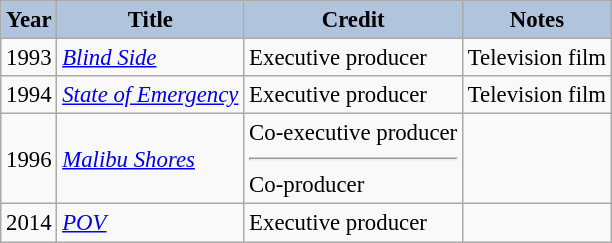<table class="wikitable" style="font-size:95%;">
<tr>
<th style="background:#B0C4DE;">Year</th>
<th style="background:#B0C4DE;">Title</th>
<th style="background:#B0C4DE;">Credit</th>
<th style="background:#B0C4DE;">Notes</th>
</tr>
<tr>
<td>1993</td>
<td><em><a href='#'>Blind Side</a></em></td>
<td>Executive producer</td>
<td>Television film</td>
</tr>
<tr>
<td>1994</td>
<td><em><a href='#'>State of Emergency</a></em></td>
<td>Executive producer</td>
<td>Television film</td>
</tr>
<tr>
<td>1996</td>
<td><em><a href='#'>Malibu Shores</a></em></td>
<td>Co-executive producer<hr>Co-producer</td>
<td></td>
</tr>
<tr>
<td>2014</td>
<td><em><a href='#'>POV</a></em></td>
<td>Executive producer</td>
<td></td>
</tr>
</table>
